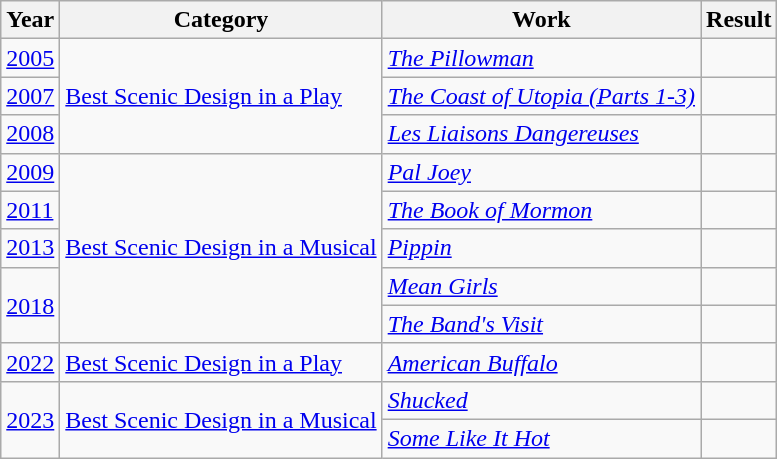<table class="wikitable sortable">
<tr>
<th>Year</th>
<th>Category</th>
<th>Work</th>
<th>Result</th>
</tr>
<tr>
<td><a href='#'>2005</a></td>
<td rowspan="3"><a href='#'>Best Scenic Design in a Play</a></td>
<td><em><a href='#'>The Pillowman</a></em></td>
<td></td>
</tr>
<tr>
<td><a href='#'>2007</a></td>
<td><em><a href='#'>The Coast of Utopia (Parts 1-3)</a></em></td>
<td></td>
</tr>
<tr>
<td><a href='#'>2008</a></td>
<td><em><a href='#'>Les Liaisons Dangereuses</a></em></td>
<td></td>
</tr>
<tr>
<td><a href='#'>2009</a></td>
<td rowspan="5"><a href='#'>Best Scenic Design in a Musical</a></td>
<td><em><a href='#'>Pal Joey</a></em></td>
<td></td>
</tr>
<tr>
<td><a href='#'>2011</a></td>
<td><em><a href='#'>The Book of Mormon</a></em></td>
<td></td>
</tr>
<tr>
<td><a href='#'>2013</a></td>
<td><em><a href='#'>Pippin</a></em></td>
<td></td>
</tr>
<tr>
<td rowspan="2"><a href='#'>2018</a></td>
<td><em><a href='#'>Mean Girls</a></em></td>
<td></td>
</tr>
<tr>
<td><em><a href='#'>The Band's Visit</a></em></td>
<td></td>
</tr>
<tr>
<td><a href='#'>2022</a></td>
<td><a href='#'>Best Scenic Design in a Play</a></td>
<td><em><a href='#'>American Buffalo</a></em></td>
<td></td>
</tr>
<tr>
<td rowspan="2"><a href='#'>2023</a></td>
<td rowspan="2"><a href='#'>Best Scenic Design in a Musical</a></td>
<td><em><a href='#'>Shucked</a></em></td>
<td></td>
</tr>
<tr>
<td><a href='#'><em>Some Like It Hot</em></a></td>
<td></td>
</tr>
</table>
